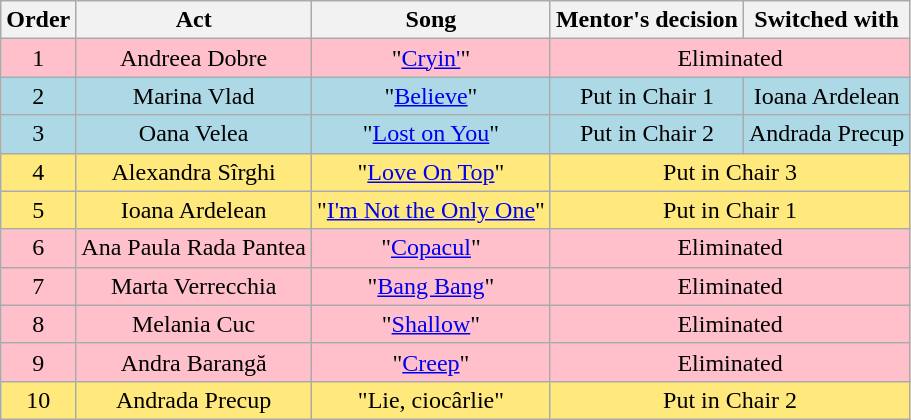<table class="wikitable plainrowheaders" style="text-align: center;">
<tr>
<th>Order</th>
<th>Act</th>
<th>Song</th>
<th>Mentor's decision</th>
<th>Switched with</th>
</tr>
<tr bgcolor=pink>
<td>1</td>
<td>Andreea Dobre</td>
<td>"<a href='#'>Cryin'</a>"</td>
<td colspan="2">Eliminated</td>
</tr>
<tr bgcolor=lightblue>
<td>2</td>
<td>Marina Vlad</td>
<td>"<a href='#'>Believe</a>"</td>
<td>Put in Chair 1</td>
<td>Ioana Ardelean</td>
</tr>
<tr bgcolor=lightblue>
<td>3</td>
<td>Oana Velea</td>
<td>"<a href='#'>Lost on You</a>"</td>
<td>Put in Chair 2</td>
<td>Andrada Precup</td>
</tr>
<tr bgcolor=#FFE87C>
<td>4</td>
<td>Alexandra Sîrghi</td>
<td>"<a href='#'>Love On Top</a>"</td>
<td colspan="2">Put in Chair 3</td>
</tr>
<tr bgcolor=#FFE87C>
<td>5</td>
<td>Ioana Ardelean</td>
<td>"<a href='#'>I'm Not the Only One</a>"</td>
<td colspan="2">Put in Chair 1</td>
</tr>
<tr bgcolor=pink>
<td>6</td>
<td>Ana Paula Rada Pantea</td>
<td>"<a href='#'>Copacul</a>"</td>
<td colspan="2">Eliminated</td>
</tr>
<tr bgcolor=pink>
<td>7</td>
<td>Marta Verrecchia</td>
<td>"<a href='#'>Bang Bang</a>"</td>
<td colspan="2">Eliminated</td>
</tr>
<tr bgcolor=pink>
<td>8</td>
<td>Melania Cuc</td>
<td>"<a href='#'>Shallow</a>"</td>
<td colspan="2">Eliminated</td>
</tr>
<tr bgcolor=pink>
<td>9</td>
<td>Andra Barangă</td>
<td>"<a href='#'>Creep</a>"</td>
<td colspan="2">Eliminated</td>
</tr>
<tr bgcolor=#FFE87C>
<td>10</td>
<td>Andrada Precup</td>
<td>"Lie, ciocârlie"</td>
<td colspan="2">Put in Chair 2</td>
</tr>
</table>
